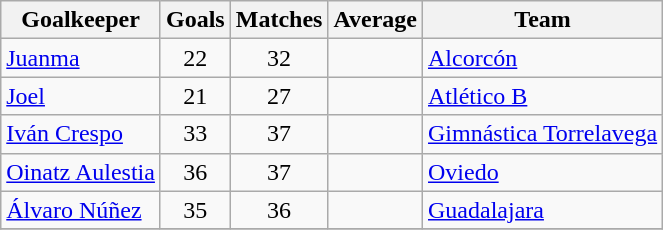<table class="wikitable sortable">
<tr>
<th>Goalkeeper</th>
<th>Goals</th>
<th>Matches</th>
<th>Average</th>
<th>Team</th>
</tr>
<tr>
<td> <a href='#'>Juanma</a></td>
<td align=center>22</td>
<td align=center>32</td>
<td align=center></td>
<td><a href='#'>Alcorcón</a></td>
</tr>
<tr>
<td> <a href='#'>Joel</a></td>
<td align=center>21</td>
<td align=center>27</td>
<td align=center></td>
<td><a href='#'>Atlético B</a></td>
</tr>
<tr>
<td> <a href='#'>Iván Crespo</a></td>
<td align=center>33</td>
<td align=center>37</td>
<td align=center></td>
<td><a href='#'>Gimnástica Torrelavega</a></td>
</tr>
<tr>
<td> <a href='#'>Oinatz Aulestia</a></td>
<td align=center>36</td>
<td align=center>37</td>
<td align=center></td>
<td><a href='#'>Oviedo</a></td>
</tr>
<tr>
<td> <a href='#'>Álvaro Núñez</a></td>
<td align=center>35</td>
<td align=center>36</td>
<td align=center></td>
<td><a href='#'>Guadalajara</a></td>
</tr>
<tr>
</tr>
</table>
